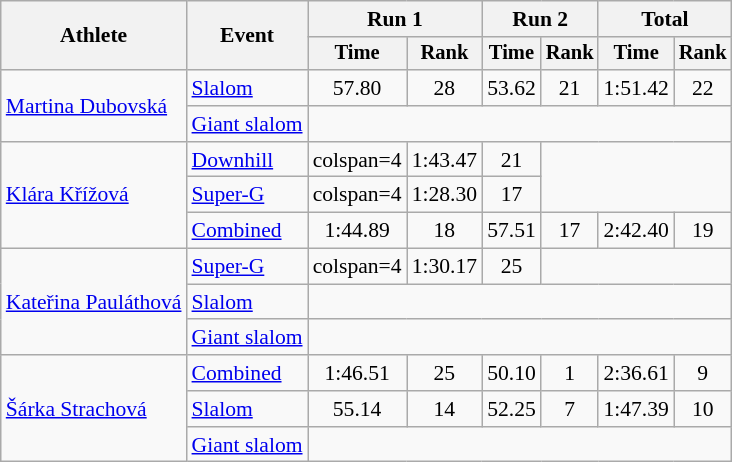<table class="wikitable" style="font-size:90%">
<tr>
<th rowspan=2>Athlete</th>
<th rowspan=2>Event</th>
<th colspan=2>Run 1</th>
<th colspan=2>Run 2</th>
<th colspan=2>Total</th>
</tr>
<tr style="font-size:95%">
<th>Time</th>
<th>Rank</th>
<th>Time</th>
<th>Rank</th>
<th>Time</th>
<th>Rank</th>
</tr>
<tr align=center>
<td align=left rowspan=2><a href='#'>Martina Dubovská</a></td>
<td align=left><a href='#'>Slalom</a></td>
<td>57.80</td>
<td>28</td>
<td>53.62</td>
<td>21</td>
<td>1:51.42</td>
<td>22</td>
</tr>
<tr align=center>
<td align=left><a href='#'>Giant slalom</a></td>
<td colspan=6></td>
</tr>
<tr align=center>
<td align=left rowspan=3><a href='#'>Klára Křížová</a></td>
<td align=left><a href='#'>Downhill</a></td>
<td>colspan=4 </td>
<td>1:43.47</td>
<td>21</td>
</tr>
<tr align=center>
<td align=left><a href='#'>Super-G</a></td>
<td>colspan=4 </td>
<td>1:28.30</td>
<td>17</td>
</tr>
<tr align=center>
<td align=left><a href='#'>Combined</a></td>
<td>1:44.89</td>
<td>18</td>
<td>57.51</td>
<td>17</td>
<td>2:42.40</td>
<td>19</td>
</tr>
<tr align=center>
<td align=left rowspan=3><a href='#'>Kateřina Pauláthová</a></td>
<td align=left><a href='#'>Super-G</a></td>
<td>colspan=4 </td>
<td>1:30.17</td>
<td>25</td>
</tr>
<tr align=center>
<td align=left><a href='#'>Slalom</a></td>
<td colspan=6></td>
</tr>
<tr align=center>
<td align=left><a href='#'>Giant slalom</a></td>
<td colspan=6></td>
</tr>
<tr align=center>
<td align=left rowspan=3><a href='#'>Šárka Strachová</a></td>
<td align=left><a href='#'>Combined</a></td>
<td>1:46.51</td>
<td>25</td>
<td>50.10</td>
<td>1</td>
<td>2:36.61</td>
<td>9</td>
</tr>
<tr align=center>
<td align=left><a href='#'>Slalom</a></td>
<td>55.14</td>
<td>14</td>
<td>52.25</td>
<td>7</td>
<td>1:47.39</td>
<td>10</td>
</tr>
<tr align=center>
<td align=left><a href='#'>Giant slalom</a></td>
<td colspan=6></td>
</tr>
</table>
